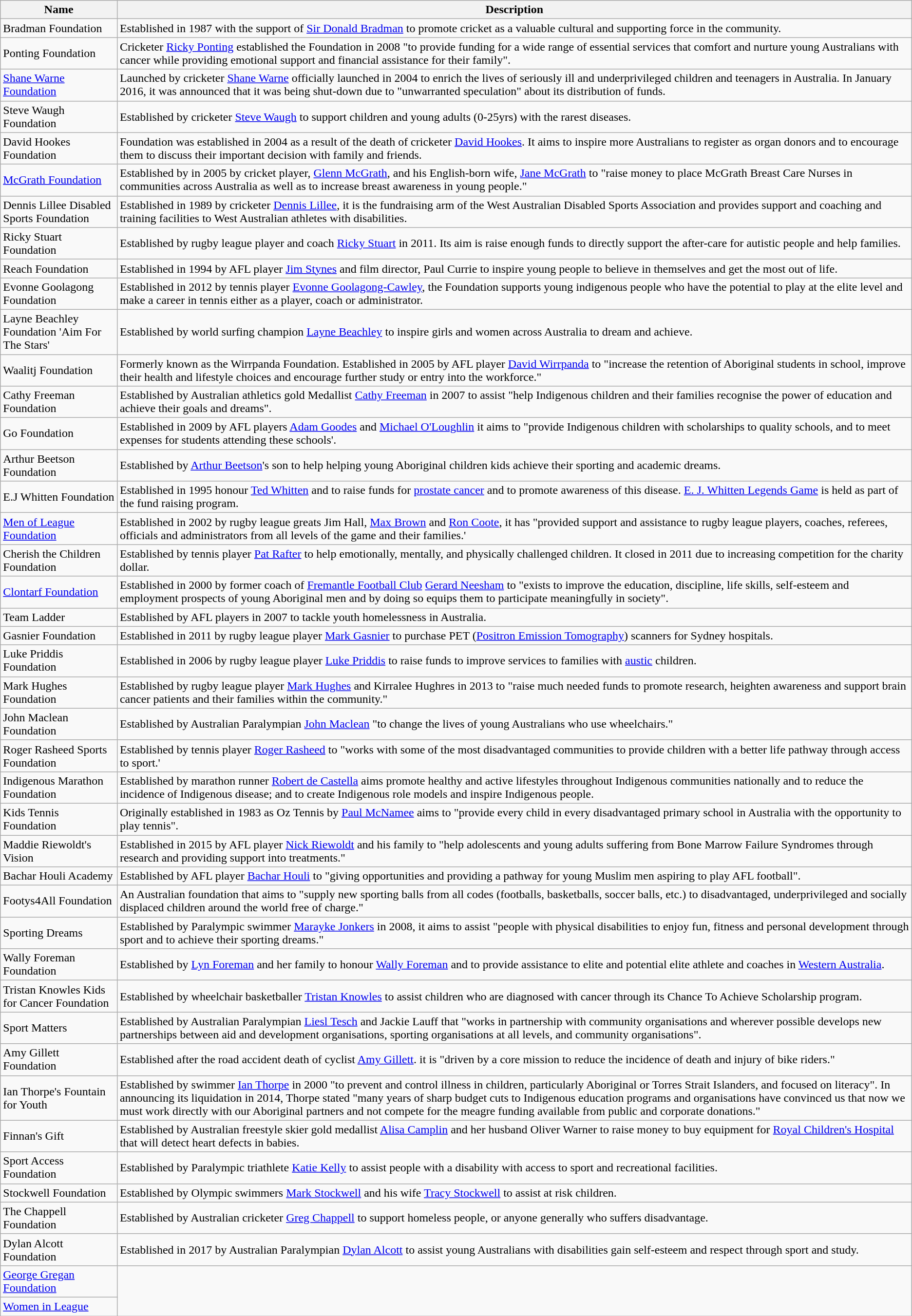<table class=wikitable>
<tr>
<th>Name</th>
<th>Description</th>
</tr>
<tr>
<td>Bradman Foundation</td>
<td>Established in 1987 with the support of <a href='#'>Sir Donald Bradman</a> to promote cricket as a valuable cultural and supporting force in the community.</td>
</tr>
<tr>
<td>Ponting Foundation</td>
<td>Cricketer <a href='#'>Ricky Ponting</a> established the Foundation in 2008 "to provide funding for a wide range of essential services that comfort and nurture young Australians with cancer while providing emotional support and financial assistance for their family".</td>
</tr>
<tr>
<td><a href='#'>Shane Warne Foundation</a></td>
<td>Launched by cricketer <a href='#'>Shane Warne</a>  officially launched in 2004 to enrich the lives of seriously ill and underprivileged children and teenagers in Australia. In January 2016, it was announced that it was being shut-down due to "unwarranted speculation" about its distribution of funds.</td>
</tr>
<tr>
<td>Steve Waugh Foundation</td>
<td>Established by cricketer <a href='#'>Steve Waugh</a> to support children and young adults (0-25yrs) with the rarest diseases.</td>
</tr>
<tr>
<td>David Hookes Foundation</td>
<td>Foundation was established in 2004 as a result of the death of cricketer <a href='#'>David Hookes</a>.  It aims to inspire more Australians to register as organ donors and to encourage them to discuss their important decision with family and friends.</td>
</tr>
<tr>
<td><a href='#'>McGrath Foundation</a></td>
<td>Established by in 2005 by cricket player, <a href='#'>Glenn McGrath</a>, and his English-born wife, <a href='#'>Jane McGrath</a> to "raise money to place McGrath Breast Care Nurses in communities across Australia as well as to increase breast awareness in young people."</td>
</tr>
<tr>
<td>Dennis Lillee Disabled Sports Foundation</td>
<td>Established in 1989 by cricketer <a href='#'>Dennis Lillee</a>, it is the fundraising arm of the West Australian Disabled Sports Association and provides support and coaching and training facilities to West Australian athletes with disabilities.</td>
</tr>
<tr>
<td>Ricky Stuart Foundation</td>
<td>Established by rugby league player and coach <a href='#'>Ricky Stuart</a> in 2011. Its aim is raise enough funds to directly support the after-care for autistic people and help families.</td>
</tr>
<tr>
<td>Reach Foundation</td>
<td>Established in 1994 by AFL player <a href='#'>Jim Stynes</a> and film director, Paul Currie to inspire young people to believe in themselves and get the most out of life.</td>
</tr>
<tr>
<td>Evonne Goolagong Foundation</td>
<td>Established in 2012 by tennis player <a href='#'>Evonne Goolagong-Cawley</a>, the Foundation supports young indigenous people who have the potential to play at the elite level and make a career in tennis either as a player, coach or administrator.</td>
</tr>
<tr>
<td>Layne Beachley Foundation 'Aim For The Stars'</td>
<td>Established by world surfing champion <a href='#'>Layne Beachley</a> to inspire girls and women across Australia to dream and achieve.</td>
</tr>
<tr>
<td>Waalitj Foundation</td>
<td>Formerly known as the Wirrpanda Foundation. Established in 2005 by AFL player <a href='#'>David Wirrpanda</a> to "increase the retention of Aboriginal students in school, improve their health and lifestyle choices and encourage further study or entry into the workforce."</td>
</tr>
<tr>
<td>Cathy Freeman Foundation</td>
<td>Established by Australian athletics gold Medallist <a href='#'>Cathy Freeman</a> in 2007 to assist "help Indigenous children and their families recognise the power of education and achieve their goals and dreams".</td>
</tr>
<tr>
<td>Go Foundation</td>
<td>Established in 2009 by AFL players <a href='#'>Adam Goodes</a> and <a href='#'>Michael O'Loughlin</a> it aims to "provide Indigenous children with scholarships to quality schools, and to meet expenses for students attending these schools'.</td>
</tr>
<tr>
<td>Arthur Beetson Foundation</td>
<td>Established by <a href='#'>Arthur Beetson</a>'s son to help helping young Aboriginal children kids achieve their sporting and academic dreams.</td>
</tr>
<tr>
<td>E.J Whitten Foundation</td>
<td>Established in 1995 honour <a href='#'>Ted Whitten</a> and to raise funds for <a href='#'>prostate cancer</a> and to promote awareness of this disease. <a href='#'>E. J. Whitten Legends Game</a> is held as part of the fund raising program.</td>
</tr>
<tr>
<td><a href='#'>Men of League Foundation</a></td>
<td>Established in 2002 by rugby league greats Jim Hall, <a href='#'>Max Brown</a> and <a href='#'>Ron Coote</a>, it has "provided support and assistance to rugby league players, coaches, referees, officials and administrators from all levels of the game and their families.'</td>
</tr>
<tr>
<td>Cherish the Children Foundation</td>
<td>Established by tennis player <a href='#'>Pat Rafter</a> to help emotionally, mentally, and physically challenged children. It closed in 2011 due to increasing competition for the charity dollar.</td>
</tr>
<tr>
<td><a href='#'>Clontarf Foundation</a></td>
<td>Established in 2000 by former coach of <a href='#'>Fremantle Football Club</a> <a href='#'>Gerard Neesham</a> to "exists to improve the education, discipline, life skills, self-esteem and employment prospects of young Aboriginal men and by doing so equips them to participate meaningfully in society".</td>
</tr>
<tr>
<td>Team Ladder</td>
<td>Established by AFL players in 2007 to tackle youth homelessness in Australia.</td>
</tr>
<tr>
<td>Gasnier Foundation</td>
<td>Established in 2011 by rugby league player <a href='#'>Mark Gasnier</a> to purchase PET (<a href='#'>Positron Emission Tomography</a>) scanners for Sydney hospitals.</td>
</tr>
<tr>
<td>Luke Priddis Foundation</td>
<td>Established in 2006 by rugby league player <a href='#'>Luke Priddis</a> to raise funds to improve services to families with <a href='#'>austic</a> children.</td>
</tr>
<tr>
<td>Mark Hughes Foundation</td>
<td>Established by rugby league player <a href='#'>Mark Hughes</a> and Kirralee Hughres in 2013 to "raise much needed funds to promote research, heighten awareness and support brain cancer patients and their families within the community."</td>
</tr>
<tr>
<td>John Maclean Foundation</td>
<td>Established by Australian Paralympian <a href='#'>John Maclean</a> "to change the lives of young Australians who use wheelchairs."</td>
</tr>
<tr>
<td>Roger Rasheed Sports Foundation</td>
<td>Established by tennis player <a href='#'>Roger Rasheed</a> to "works with some of the most disadvantaged communities to provide children with a better life pathway through access to sport.'</td>
</tr>
<tr>
<td>Indigenous Marathon Foundation</td>
<td>Established by marathon runner <a href='#'>Robert de Castella</a> aims  promote healthy and active lifestyles throughout Indigenous communities nationally and to reduce the incidence of Indigenous disease; and to create Indigenous role models and inspire Indigenous people.</td>
</tr>
<tr>
<td>Kids Tennis Foundation</td>
<td>Originally established in 1983 as Oz Tennis by <a href='#'>Paul McNamee</a> aims to "provide every child in every disadvantaged primary school in Australia with the opportunity to play tennis".</td>
</tr>
<tr>
<td>Maddie Riewoldt's Vision</td>
<td>Established in 2015 by AFL player <a href='#'>Nick Riewoldt</a> and his family to "help adolescents and young adults suffering from Bone Marrow Failure Syndromes through research and providing support into treatments."</td>
</tr>
<tr>
<td>Bachar Houli Academy </td>
<td>Established by AFL player <a href='#'>Bachar Houli</a> to "giving opportunities and providing a pathway for young Muslim men aspiring to play AFL football".</td>
</tr>
<tr>
<td>Footys4All Foundation</td>
<td>An Australian foundation that aims to "supply new sporting balls from all codes (footballs, basketballs, soccer balls, etc.) to disadvantaged, underprivileged and socially displaced children around the world free of charge."</td>
</tr>
<tr>
<td>Sporting Dreams</td>
<td>Established by Paralympic swimmer <a href='#'>Marayke Jonkers</a> in 2008, it aims to assist "people with physical disabilities to enjoy fun, fitness and personal development through sport and to achieve their sporting dreams."</td>
</tr>
<tr>
<td>Wally Foreman Foundation</td>
<td>Established by <a href='#'>Lyn Foreman</a> and her family to honour <a href='#'>Wally Foreman</a> and to provide assistance to elite and potential elite athlete and coaches in <a href='#'>Western Australia</a>.</td>
</tr>
<tr>
<td>Tristan Knowles Kids for Cancer Foundation</td>
<td>Established by wheelchair basketballer <a href='#'>Tristan Knowles</a> to assist children who are diagnosed with cancer through its Chance To Achieve Scholarship program.</td>
</tr>
<tr>
<td>Sport Matters</td>
<td>Established by Australian Paralympian <a href='#'>Liesl Tesch</a> and Jackie Lauff that "works in partnership with community organisations and wherever possible develops new partnerships between aid and development organisations, sporting organisations at all levels, and community organisations".</td>
</tr>
<tr>
<td>Amy Gillett Foundation</td>
<td>Established after the road accident death of cyclist <a href='#'>Amy Gillett</a>. it is "driven by a core mission to reduce the incidence of death and injury of bike riders."</td>
</tr>
<tr>
<td>Ian Thorpe's Fountain for Youth</td>
<td>Established by swimmer <a href='#'>Ian Thorpe</a> in 2000 "to prevent and control illness in children, particularly Aboriginal or Torres Strait Islanders, and focused on literacy". In announcing its liquidation in 2014, Thorpe stated "many years of sharp budget cuts to Indigenous education programs and organisations have convinced us that now we must work directly with our Aboriginal partners and not compete for the meagre funding available from public and corporate donations."</td>
</tr>
<tr>
<td>Finnan's Gift</td>
<td>Established by Australian freestyle skier gold medallist <a href='#'>Alisa Camplin</a> and her husband Oliver Warner to raise money to buy equipment for <a href='#'>Royal Children's Hospital</a> that will detect heart defects in babies.</td>
</tr>
<tr>
<td>Sport Access Foundation</td>
<td>Established by Paralympic triathlete <a href='#'>Katie Kelly</a> to assist people with a disability with access to sport and recreational facilities.</td>
</tr>
<tr>
<td>Stockwell Foundation</td>
<td>Established by Olympic swimmers <a href='#'>Mark Stockwell</a> and his wife <a href='#'>Tracy Stockwell</a> to assist at risk children.</td>
</tr>
<tr>
<td>The Chappell Foundation</td>
<td>Established by Australian cricketer <a href='#'>Greg Chappell</a> to support homeless people, or anyone generally who suffers disadvantage.</td>
</tr>
<tr>
<td>Dylan Alcott Foundation</td>
<td>Established in 2017 by Australian Paralympian <a href='#'>Dylan Alcott</a> to assist young Australians with disabilities gain self-esteem and respect through sport and study.</td>
</tr>
<tr>
<td><a href='#'>George Gregan Foundation</a></td>
</tr>
<tr>
<td><a href='#'>Women in League</a></td>
</tr>
</table>
